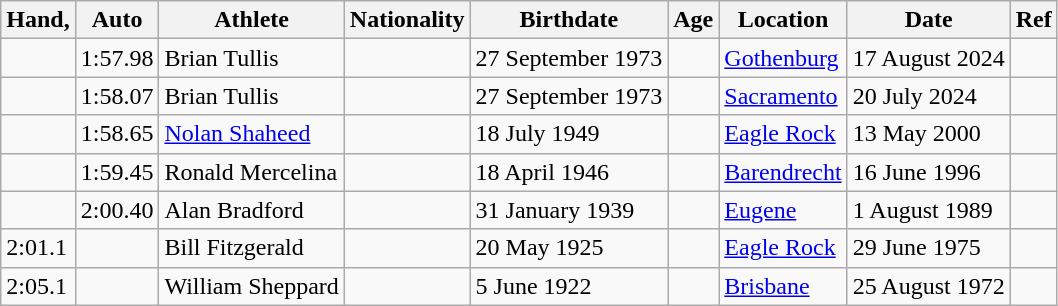<table class="wikitable">
<tr>
<th>Hand,</th>
<th>Auto</th>
<th>Athlete</th>
<th>Nationality</th>
<th>Birthdate</th>
<th>Age</th>
<th>Location</th>
<th>Date</th>
<th>Ref</th>
</tr>
<tr>
<td></td>
<td>1:57.98</td>
<td>Brian Tullis</td>
<td></td>
<td>27 September 1973</td>
<td></td>
<td><a href='#'>Gothenburg</a></td>
<td>17 August 2024</td>
<td></td>
</tr>
<tr>
<td></td>
<td>1:58.07</td>
<td>Brian Tullis</td>
<td></td>
<td>27 September 1973</td>
<td></td>
<td><a href='#'>Sacramento</a></td>
<td>20 July 2024</td>
<td></td>
</tr>
<tr>
<td></td>
<td>1:58.65</td>
<td><a href='#'>Nolan Shaheed</a></td>
<td></td>
<td>18 July 1949</td>
<td></td>
<td><a href='#'>Eagle Rock</a></td>
<td>13 May 2000</td>
<td></td>
</tr>
<tr>
<td></td>
<td>1:59.45</td>
<td>Ronald Mercelina</td>
<td></td>
<td>18 April 1946</td>
<td></td>
<td><a href='#'>Barendrecht</a></td>
<td>16 June 1996</td>
<td></td>
</tr>
<tr>
<td></td>
<td>2:00.40</td>
<td>Alan Bradford</td>
<td></td>
<td>31 January 1939</td>
<td></td>
<td><a href='#'>Eugene</a></td>
<td>1 August 1989</td>
<td></td>
</tr>
<tr>
<td>2:01.1</td>
<td></td>
<td>Bill Fitzgerald</td>
<td></td>
<td>20 May 1925</td>
<td></td>
<td><a href='#'>Eagle Rock</a></td>
<td>29 June 1975</td>
<td></td>
</tr>
<tr>
<td>2:05.1</td>
<td></td>
<td>William Sheppard</td>
<td></td>
<td>5 June 1922</td>
<td></td>
<td><a href='#'>Brisbane</a></td>
<td>25 August 1972</td>
<td></td>
</tr>
</table>
